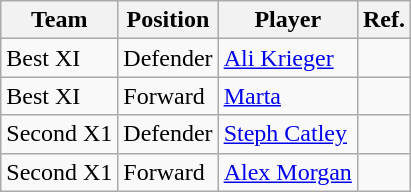<table class="wikitable">
<tr>
<th>Team</th>
<th>Position</th>
<th>Player</th>
<th>Ref.</th>
</tr>
<tr>
<td>Best XI</td>
<td>Defender</td>
<td> <a href='#'>Ali Krieger</a></td>
<td></td>
</tr>
<tr>
<td>Best XI</td>
<td>Forward</td>
<td> <a href='#'>Marta</a></td>
<td></td>
</tr>
<tr>
<td>Second X1</td>
<td>Defender</td>
<td> <a href='#'>Steph Catley</a></td>
<td></td>
</tr>
<tr>
<td>Second X1</td>
<td>Forward</td>
<td> <a href='#'>Alex Morgan</a></td>
<td></td>
</tr>
</table>
